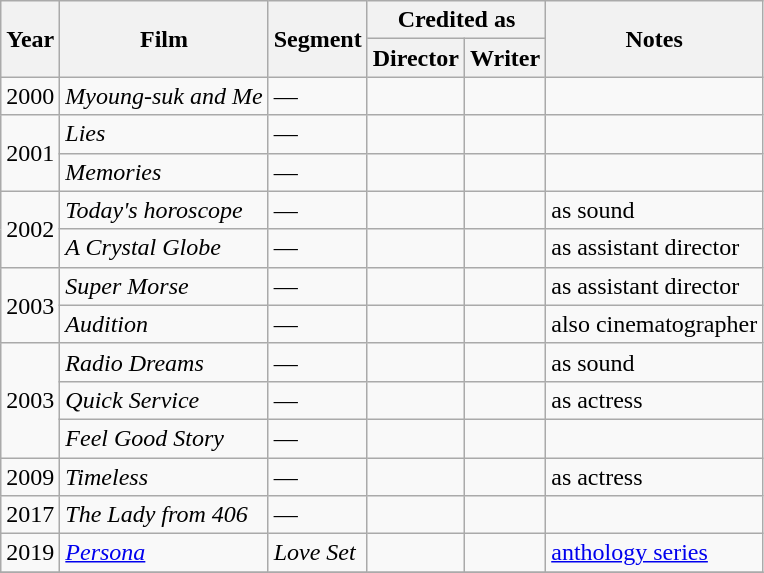<table class="wikitable sortable">
<tr>
<th rowspan="2">Year</th>
<th rowspan="2">Film</th>
<th rowspan="2">Segment</th>
<th colspan="2">Credited as</th>
<th rowspan="2">Notes</th>
</tr>
<tr>
<th>Director</th>
<th>Writer</th>
</tr>
<tr>
<td>2000</td>
<td><em>Myoung-suk and Me</em></td>
<td>—</td>
<td></td>
<td></td>
<td></td>
</tr>
<tr>
<td rowspan=2>2001</td>
<td><em>Lies</em></td>
<td>—</td>
<td></td>
<td></td>
<td></td>
</tr>
<tr>
<td><em>Memories</em></td>
<td>—</td>
<td></td>
<td></td>
<td></td>
</tr>
<tr>
<td rowspan=2>2002</td>
<td><em>Today's horoscope</em></td>
<td>—</td>
<td></td>
<td></td>
<td>as sound</td>
</tr>
<tr>
<td><em>A Crystal Globe</em></td>
<td>—</td>
<td></td>
<td></td>
<td>as assistant director</td>
</tr>
<tr>
<td rowspan=2>2003</td>
<td><em>Super Morse</em></td>
<td>—</td>
<td></td>
<td></td>
<td>as assistant director</td>
</tr>
<tr>
<td><em>Audition</em></td>
<td>—</td>
<td></td>
<td></td>
<td>also cinematographer</td>
</tr>
<tr>
<td rowspan=3>2003</td>
<td><em>Radio Dreams</em></td>
<td>—</td>
<td></td>
<td></td>
<td>as sound</td>
</tr>
<tr>
<td><em>Quick Service</em></td>
<td>—</td>
<td></td>
<td></td>
<td>as actress</td>
</tr>
<tr>
<td><em>Feel Good Story</em></td>
<td>—</td>
<td></td>
<td></td>
<td></td>
</tr>
<tr>
<td>2009</td>
<td><em>Timeless</em></td>
<td>—</td>
<td></td>
<td></td>
<td>as actress</td>
</tr>
<tr>
<td>2017</td>
<td><em>The Lady from 406</em></td>
<td>—</td>
<td></td>
<td></td>
<td></td>
</tr>
<tr>
<td>2019</td>
<td><em><a href='#'>Persona</a></em></td>
<td><em>Love Set</em></td>
<td></td>
<td></td>
<td><a href='#'>anthology series</a></td>
</tr>
<tr>
</tr>
</table>
